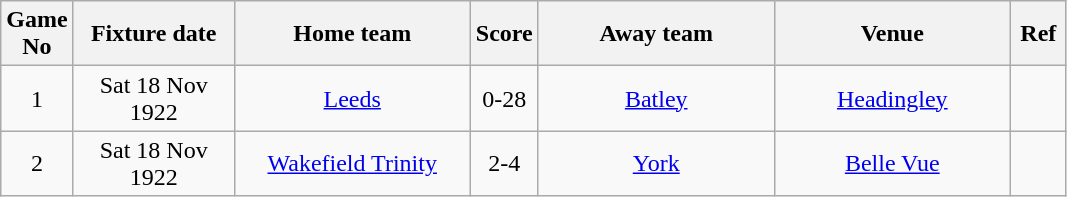<table class="wikitable" style="text-align:center;">
<tr>
<th width=20 abbr="No">Game No</th>
<th width=100 abbr="Date">Fixture date</th>
<th width=150 abbr="Home team">Home team</th>
<th width=20 abbr="Score">Score</th>
<th width=150 abbr="Away team">Away team</th>
<th width=150 abbr="Venue">Venue</th>
<th width=30 abbr="Ref">Ref</th>
</tr>
<tr>
<td>1</td>
<td>Sat 18 Nov 1922</td>
<td><a href='#'>Leeds</a></td>
<td>0-28</td>
<td><a href='#'>Batley</a></td>
<td><a href='#'>Headingley</a></td>
<td></td>
</tr>
<tr>
<td>2</td>
<td>Sat 18 Nov 1922</td>
<td><a href='#'>Wakefield Trinity</a></td>
<td>2-4</td>
<td><a href='#'>York</a></td>
<td><a href='#'>Belle Vue</a></td>
<td></td>
</tr>
</table>
